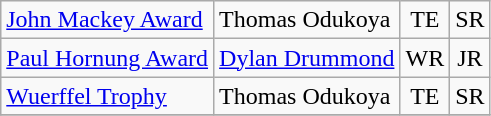<table class="wikitable">
<tr>
<td><a href='#'>John Mackey Award</a></td>
<td>Thomas Odukoya</td>
<td align=center>TE</td>
<td align=center>SR</td>
</tr>
<tr>
<td><a href='#'>Paul Hornung Award</a></td>
<td><a href='#'>Dylan Drummond</a></td>
<td align=center>WR</td>
<td align=center>JR</td>
</tr>
<tr>
<td><a href='#'>Wuerffel Trophy</a></td>
<td>Thomas Odukoya</td>
<td align=center>TE</td>
<td align=center>SR</td>
</tr>
<tr>
</tr>
</table>
